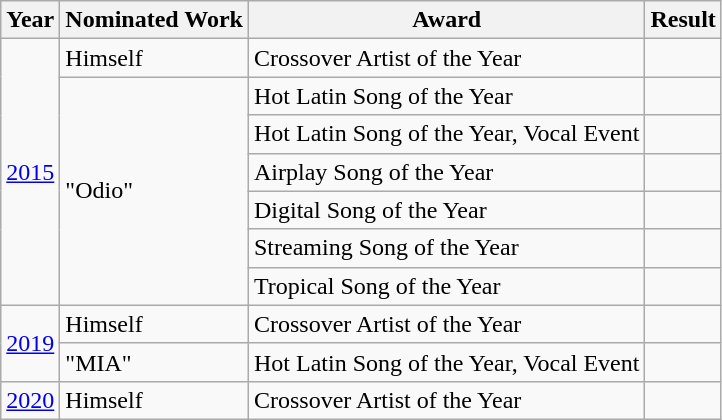<table class="wikitable">
<tr>
<th>Year</th>
<th>Nominated Work</th>
<th>Award</th>
<th>Result</th>
</tr>
<tr>
<td rowspan="7"><a href='#'>2015</a></td>
<td>Himself</td>
<td>Crossover Artist of the Year</td>
<td></td>
</tr>
<tr>
<td rowspan="6">"Odio"</td>
<td>Hot Latin Song of the Year</td>
<td></td>
</tr>
<tr>
<td>Hot Latin Song of the Year, Vocal Event</td>
<td></td>
</tr>
<tr>
<td>Airplay Song of the Year</td>
<td></td>
</tr>
<tr>
<td>Digital Song of the Year</td>
<td></td>
</tr>
<tr>
<td>Streaming Song of the Year</td>
<td></td>
</tr>
<tr>
<td>Tropical Song of the Year</td>
<td></td>
</tr>
<tr>
<td rowspan="2"><a href='#'>2019</a></td>
<td>Himself</td>
<td>Crossover Artist of the Year</td>
<td></td>
</tr>
<tr>
<td>"MIA" </td>
<td>Hot Latin Song of the Year, Vocal Event</td>
<td></td>
</tr>
<tr>
<td><a href='#'>2020</a></td>
<td>Himself</td>
<td>Crossover Artist of the Year</td>
<td></td>
</tr>
</table>
